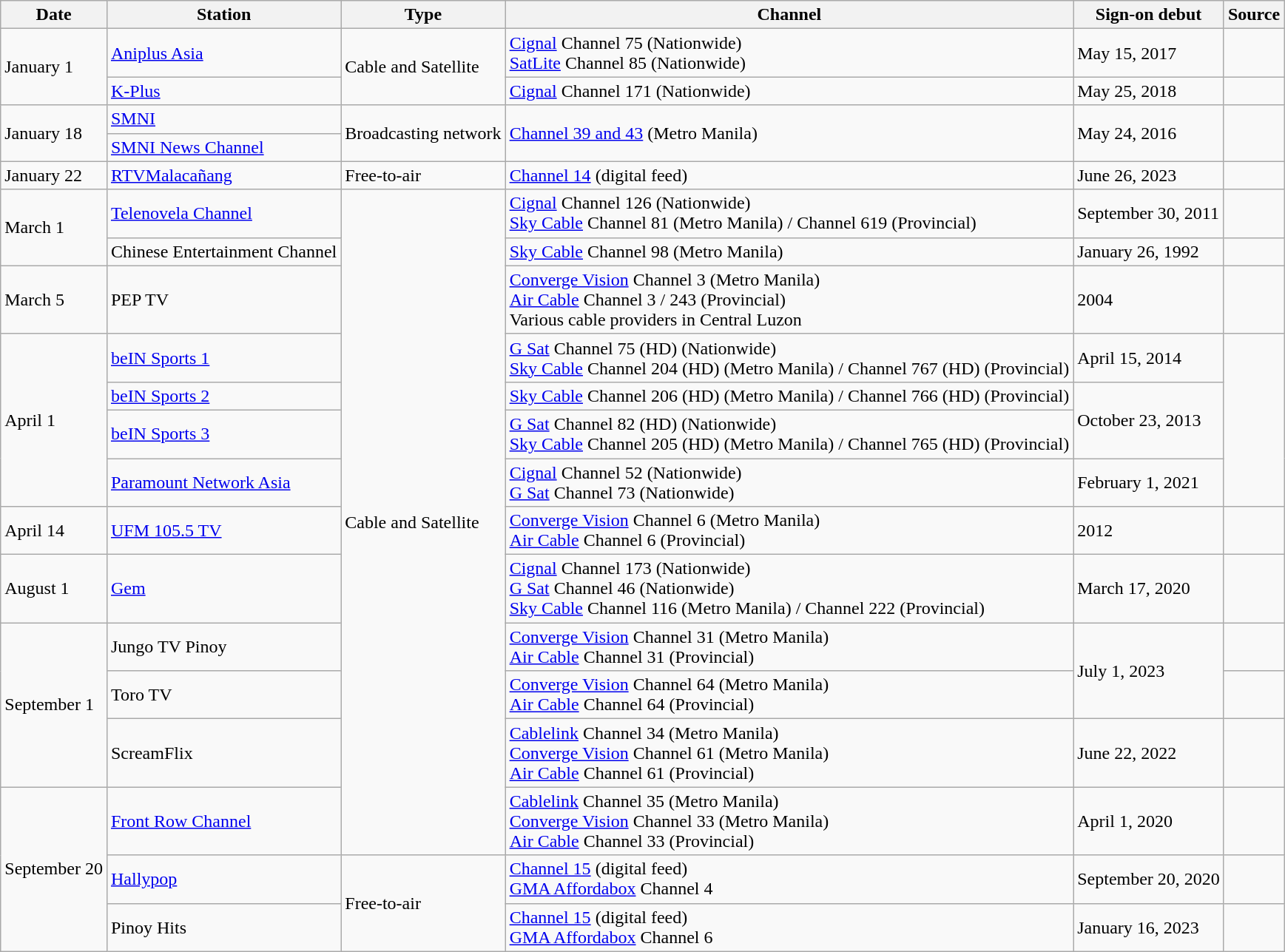<table class="wikitable">
<tr>
<th>Date</th>
<th>Station</th>
<th>Type</th>
<th>Channel</th>
<th>Sign-on debut</th>
<th>Source</th>
</tr>
<tr>
<td rowspan="2">January 1</td>
<td><a href='#'>Aniplus Asia</a></td>
<td rowspan="2">Cable and Satellite</td>
<td><a href='#'>Cignal</a> Channel 75 (Nationwide)<br><a href='#'>SatLite</a> Channel 85 (Nationwide)</td>
<td>May 15, 2017</td>
<td></td>
</tr>
<tr>
<td><a href='#'>K-Plus</a></td>
<td><a href='#'>Cignal</a> Channel 171 (Nationwide)</td>
<td>May 25, 2018</td>
<td></td>
</tr>
<tr>
<td rowspan="2">January 18</td>
<td><a href='#'>SMNI</a></td>
<td rowspan="2">Broadcasting network</td>
<td rowspan="2"><a href='#'>Channel 39 and 43</a> (Metro Manila)</td>
<td rowspan="2">May 24, 2016</td>
<td rowspan="2"></td>
</tr>
<tr>
<td><a href='#'>SMNI News Channel</a></td>
</tr>
<tr>
<td>January 22</td>
<td><a href='#'>RTVMalacañang</a></td>
<td>Free-to-air</td>
<td><a href='#'>Channel 14</a> (digital feed)</td>
<td>June 26, 2023</td>
<td></td>
</tr>
<tr>
<td rowspan="2">March 1</td>
<td><a href='#'>Telenovela Channel</a></td>
<td rowspan="13">Cable and Satellite</td>
<td><a href='#'>Cignal</a> Channel 126 (Nationwide)<br><a href='#'>Sky Cable</a> Channel 81 (Metro Manila) / Channel 619 (Provincial)</td>
<td>September 30, 2011</td>
<td></td>
</tr>
<tr>
<td>Chinese Entertainment Channel</td>
<td><a href='#'>Sky Cable</a> Channel 98 (Metro Manila)</td>
<td>January 26, 1992</td>
<td></td>
</tr>
<tr>
<td>March 5</td>
<td>PEP TV</td>
<td><a href='#'>Converge Vision</a> Channel 3 (Metro Manila)<br><a href='#'>Air Cable</a> Channel 3 / 243 (Provincial)<br>Various cable providers in Central Luzon</td>
<td>2004</td>
<td></td>
</tr>
<tr>
<td rowspan="4">April 1</td>
<td><a href='#'>beIN Sports 1</a></td>
<td><a href='#'>G Sat</a> Channel 75 (HD) (Nationwide)<br><a href='#'>Sky Cable</a> Channel 204 (HD) (Metro Manila) / Channel 767 (HD) (Provincial)</td>
<td>April 15, 2014</td>
<td rowspan="4"></td>
</tr>
<tr>
<td><a href='#'>beIN Sports 2</a></td>
<td><a href='#'>Sky Cable</a> Channel 206 (HD) (Metro Manila) / Channel 766 (HD) (Provincial)</td>
<td rowspan="2">October 23, 2013</td>
</tr>
<tr>
<td><a href='#'>beIN Sports 3</a></td>
<td><a href='#'>G Sat</a> Channel 82 (HD) (Nationwide)<br><a href='#'>Sky Cable</a> Channel 205 (HD) (Metro Manila) / Channel 765 (HD) (Provincial)</td>
</tr>
<tr>
<td><a href='#'>Paramount Network Asia</a></td>
<td><a href='#'>Cignal</a> Channel 52 (Nationwide)<br><a href='#'>G Sat</a> Channel 73 (Nationwide)</td>
<td>February 1, 2021</td>
</tr>
<tr>
<td>April 14</td>
<td><a href='#'>UFM 105.5 TV</a></td>
<td><a href='#'>Converge Vision</a> Channel 6 (Metro Manila)<br><a href='#'>Air Cable</a> Channel 6 (Provincial)</td>
<td>2012</td>
<td></td>
</tr>
<tr>
<td>August 1</td>
<td><a href='#'>Gem</a></td>
<td><a href='#'>Cignal</a> Channel 173 (Nationwide)<br><a href='#'>G Sat</a> Channel 46 (Nationwide)<br><a href='#'>Sky Cable</a> Channel 116 (Metro Manila) / Channel 222 (Provincial)</td>
<td>March 17, 2020</td>
<td></td>
</tr>
<tr>
<td rowspan="3">September 1</td>
<td>Jungo TV Pinoy</td>
<td><a href='#'>Converge Vision</a> Channel 31 (Metro Manila)<br><a href='#'>Air Cable</a> Channel 31 (Provincial)</td>
<td rowspan="2">July 1, 2023</td>
<td></td>
</tr>
<tr>
<td>Toro TV</td>
<td><a href='#'>Converge Vision</a> Channel 64 (Metro Manila)<br><a href='#'>Air Cable</a> Channel 64 (Provincial)</td>
<td></td>
</tr>
<tr>
<td>ScreamFlix</td>
<td><a href='#'>Cablelink</a> Channel 34 (Metro Manila)<br><a href='#'>Converge Vision</a> Channel 61 (Metro Manila)<br><a href='#'>Air Cable</a> Channel 61 (Provincial)</td>
<td>June 22, 2022</td>
<td></td>
</tr>
<tr>
<td rowspan="3">September 20</td>
<td><a href='#'>Front Row Channel</a></td>
<td><a href='#'>Cablelink</a> Channel 35 (Metro Manila)<br><a href='#'>Converge Vision</a> Channel 33 (Metro Manila)<br><a href='#'>Air Cable</a> Channel 33 (Provincial)</td>
<td>April 1, 2020</td>
<td></td>
</tr>
<tr>
<td><a href='#'>Hallypop</a></td>
<td rowspan="2">Free-to-air</td>
<td><a href='#'>Channel 15</a> (digital feed)<br><a href='#'>GMA Affordabox</a> Channel 4</td>
<td>September 20, 2020</td>
<td></td>
</tr>
<tr>
<td>Pinoy Hits</td>
<td><a href='#'>Channel 15</a> (digital feed)<br><a href='#'>GMA Affordabox</a> Channel 6</td>
<td>January 16, 2023</td>
<td></td>
</tr>
</table>
